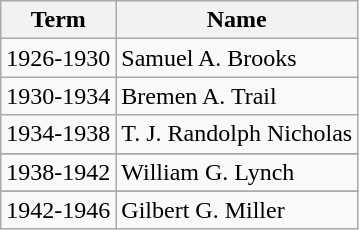<table class="wikitable">
<tr>
<th>Term</th>
<th>Name</th>
</tr>
<tr>
<td>1926-1930</td>
<td>Samuel A. Brooks</td>
</tr>
<tr>
<td>1930-1934</td>
<td>Bremen A. Trail</td>
</tr>
<tr>
<td>1934-1938</td>
<td>T. J. Randolph Nicholas</td>
</tr>
<tr>
</tr>
<tr>
<td>1938-1942</td>
<td>William G. Lynch</td>
</tr>
<tr>
</tr>
<tr>
<td>1942-1946</td>
<td>Gilbert G. Miller</td>
</tr>
</table>
